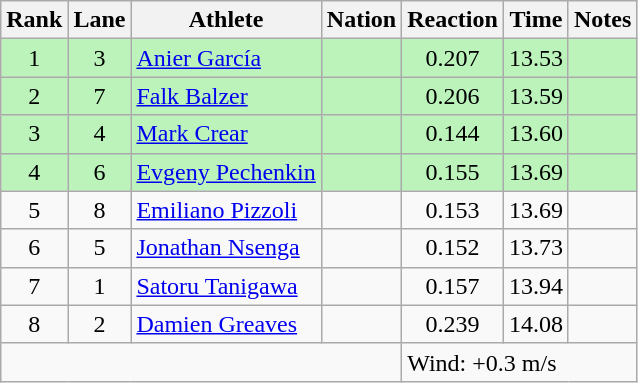<table class="wikitable sortable" style="text-align:center">
<tr>
<th>Rank</th>
<th>Lane</th>
<th>Athlete</th>
<th>Nation</th>
<th>Reaction</th>
<th>Time</th>
<th>Notes</th>
</tr>
<tr bgcolor = "bbf3bb">
<td>1</td>
<td>3</td>
<td align="left"><a href='#'>Anier García</a></td>
<td align="left"></td>
<td>0.207</td>
<td>13.53</td>
<td></td>
</tr>
<tr bgcolor = "bbf3bb">
<td>2</td>
<td>7</td>
<td align="left"><a href='#'>Falk Balzer</a></td>
<td align="left"></td>
<td>0.206</td>
<td>13.59</td>
<td></td>
</tr>
<tr bgcolor = "bbf3bb">
<td>3</td>
<td>4</td>
<td align="left"><a href='#'>Mark Crear</a></td>
<td align="left"></td>
<td>0.144</td>
<td>13.60</td>
<td></td>
</tr>
<tr bgcolor = "bbf3bb">
<td>4</td>
<td>6</td>
<td align="left"><a href='#'>Evgeny Pechenkin</a></td>
<td align="left"></td>
<td>0.155</td>
<td>13.69</td>
<td></td>
</tr>
<tr>
<td>5</td>
<td>8</td>
<td align="left"><a href='#'>Emiliano Pizzoli</a></td>
<td align="left"></td>
<td>0.153</td>
<td>13.69</td>
<td></td>
</tr>
<tr>
<td>6</td>
<td>5</td>
<td align="left"><a href='#'>Jonathan Nsenga</a></td>
<td align="left"></td>
<td>0.152</td>
<td>13.73</td>
<td></td>
</tr>
<tr>
<td>7</td>
<td>1</td>
<td align="left"><a href='#'>Satoru Tanigawa</a></td>
<td align="left"></td>
<td>0.157</td>
<td>13.94</td>
<td></td>
</tr>
<tr>
<td>8</td>
<td>2</td>
<td align="left"><a href='#'>Damien Greaves</a></td>
<td align="left"></td>
<td>0.239</td>
<td>14.08</td>
<td></td>
</tr>
<tr class="sortbottom">
<td colspan=4></td>
<td colspan="3" style="text-align:left;">Wind: +0.3 m/s</td>
</tr>
</table>
